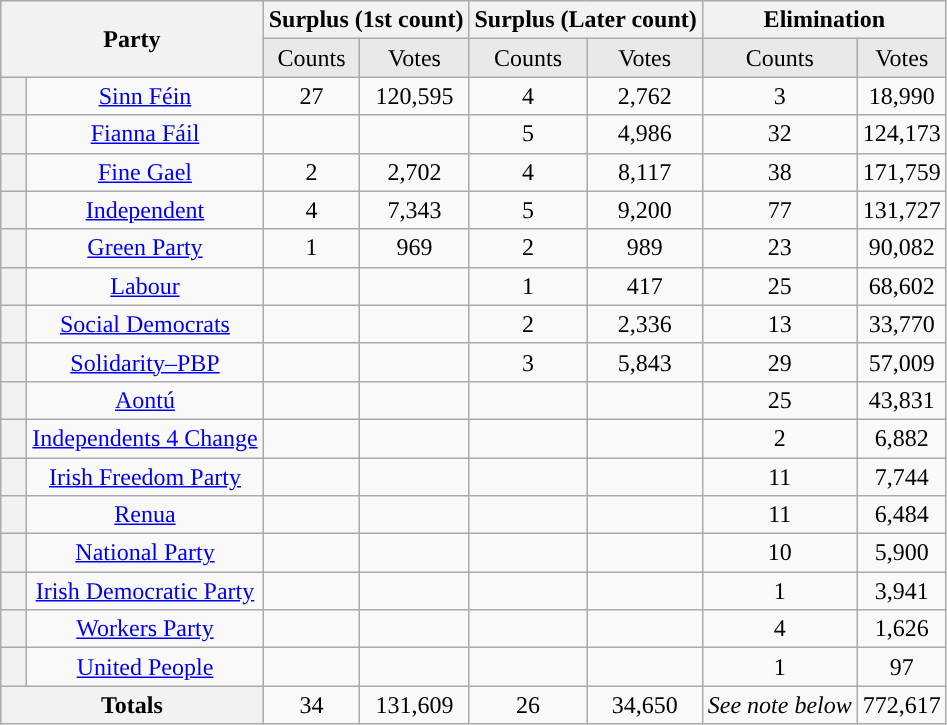<table class="wikitable" style="text-align:center;">
<tr style="text-align:right; background-color:#E9E9E9; text-align:center">
<th rowspan="2" colspan="2">Party</th>
<th colspan="2">Surplus (1st count)</th>
<th colspan="2">Surplus (Later count)</th>
<th colspan="2">Elimination</th>
</tr>
<tr style="text-align:right; background-color:#E9E9E9; text-align:center">
<td>Counts</td>
<td>Votes</td>
<td>Counts</td>
<td>Votes</td>
<td>Counts</td>
<td>Votes</td>
</tr>
<tr>
<th width="10px" style="background-color: "></th>
<td><a href='#'>Sinn Féin</a></td>
<td>27</td>
<td>120,595</td>
<td>4</td>
<td>2,762</td>
<td>3</td>
<td>18,990</td>
</tr>
<tr>
<th width="10px" style="background-color: "></th>
<td><a href='#'>Fianna Fáil</a></td>
<td></td>
<td></td>
<td>5</td>
<td>4,986</td>
<td>32</td>
<td>124,173</td>
</tr>
<tr>
<th width="10px" style="background-color: "></th>
<td><a href='#'>Fine Gael</a></td>
<td>2</td>
<td>2,702</td>
<td>4</td>
<td>8,117</td>
<td>38</td>
<td>171,759</td>
</tr>
<tr>
<th width="10px" style="background-color: "></th>
<td><a href='#'>Independent</a></td>
<td>4</td>
<td>7,343</td>
<td>5</td>
<td>9,200</td>
<td>77</td>
<td>131,727</td>
</tr>
<tr>
<th width="10px" style="background-color: "></th>
<td><a href='#'>Green Party</a></td>
<td>1</td>
<td>969</td>
<td>2</td>
<td>989</td>
<td>23</td>
<td>90,082</td>
</tr>
<tr>
<th width="10px" style="background-color: "></th>
<td><a href='#'>Labour</a></td>
<td></td>
<td></td>
<td>1</td>
<td>417</td>
<td>25</td>
<td>68,602</td>
</tr>
<tr>
<th width="10px" style="background-color: "></th>
<td><a href='#'>Social Democrats</a></td>
<td></td>
<td></td>
<td>2</td>
<td>2,336</td>
<td>13</td>
<td>33,770</td>
</tr>
<tr>
<th width="10px" style="background-color: "></th>
<td><a href='#'>Solidarity–PBP</a></td>
<td></td>
<td></td>
<td>3</td>
<td>5,843</td>
<td>29</td>
<td>57,009</td>
</tr>
<tr>
<th width="10px" style="background-color: "></th>
<td><a href='#'>Aontú</a></td>
<td></td>
<td></td>
<td></td>
<td></td>
<td>25</td>
<td>43,831</td>
</tr>
<tr>
<th width="10px" style="background-color: "></th>
<td><a href='#'>Independents 4 Change</a></td>
<td></td>
<td></td>
<td></td>
<td></td>
<td>2</td>
<td>6,882</td>
</tr>
<tr>
<th width="10px" style="background-color: "></th>
<td><a href='#'>Irish Freedom Party</a></td>
<td></td>
<td></td>
<td></td>
<td></td>
<td>11</td>
<td>7,744</td>
</tr>
<tr>
<th width="10px" style="background-color: "></th>
<td><a href='#'>Renua</a></td>
<td></td>
<td></td>
<td></td>
<td></td>
<td>11</td>
<td>6,484</td>
</tr>
<tr>
<th width="10px" style="background-color: "></th>
<td><a href='#'>National Party</a></td>
<td></td>
<td></td>
<td></td>
<td></td>
<td>10</td>
<td>5,900</td>
</tr>
<tr>
<th width="10px" style="background-color: "></th>
<td><a href='#'>Irish Democratic Party</a></td>
<td></td>
<td></td>
<td></td>
<td></td>
<td>1</td>
<td>3,941</td>
</tr>
<tr>
<th width="10px" style="background-color: "></th>
<td><a href='#'>Workers Party</a></td>
<td></td>
<td></td>
<td></td>
<td></td>
<td>4</td>
<td>1,626</td>
</tr>
<tr>
<th width="10px" style="background-color: "></th>
<td><a href='#'>United People</a></td>
<td></td>
<td></td>
<td></td>
<td></td>
<td>1</td>
<td>97</td>
</tr>
<tr>
<th colspan="2">Totals</th>
<td>34</td>
<td>131,609</td>
<td>26</td>
<td>34,650</td>
<td><em>See note below</em></td>
<td>772,617</td>
</tr>
</table>
